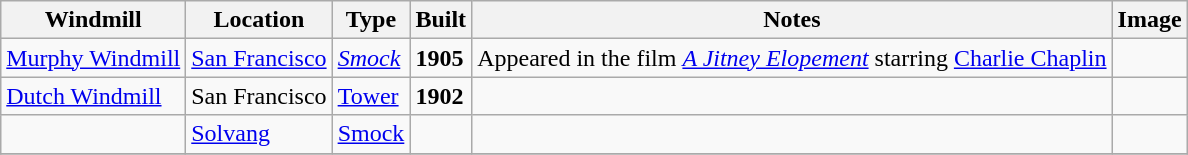<table class="wikitable">
<tr>
<th>Windmill</th>
<th>Location</th>
<th>Type</th>
<th>Built</th>
<th>Notes</th>
<th>Image</th>
</tr>
<tr>
<td><a href='#'>Murphy Windmill</a></td>
<td><a href='#'>San Francisco</a></td>
<td><em><a href='#'>Smock</a></em></td>
<td><strong>1905</strong></td>
<td>Appeared in the film <em><a href='#'>A Jitney Elopement</a></em> starring <a href='#'>Charlie Chaplin</a><br></td>
<td></td>
</tr>
<tr>
<td><a href='#'>Dutch Windmill</a></td>
<td>San Francisco</td>
<td><a href='#'>Tower</a></td>
<td><strong>1902</strong></td>
<td></td>
<td></td>
</tr>
<tr>
<td></td>
<td><a href='#'>Solvang</a></td>
<td><a href='#'>Smock</a></td>
<td></td>
<td></td>
<td></td>
</tr>
<tr>
</tr>
</table>
